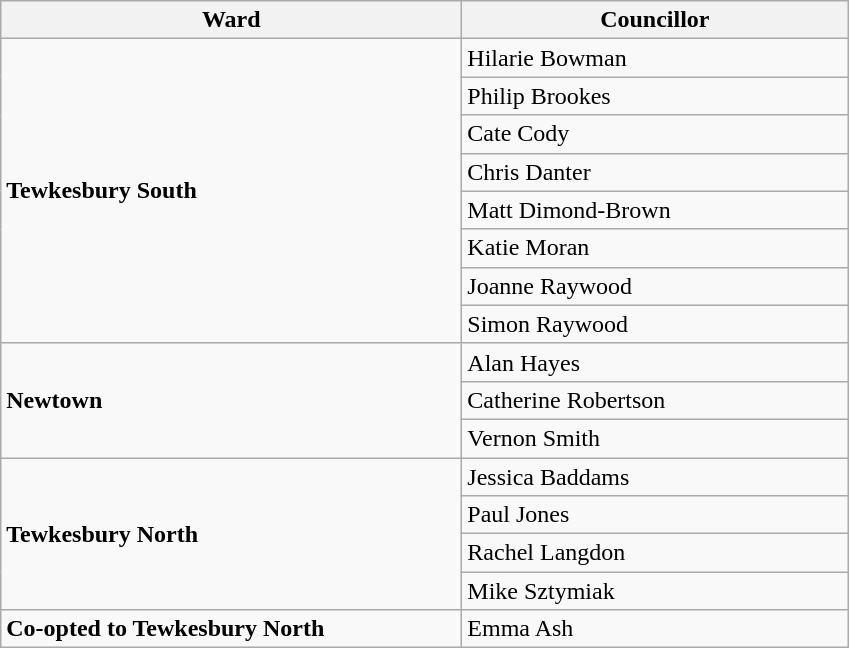<table class="wikitable sortable mw-collapsible">
<tr>
<th ! scope="col" style="width: 300px;">Ward</th>
<th ! scope="col" style="width: 250px;">Councillor</th>
</tr>
<tr>
<td rowspan="8"><strong>Tewkesbury South</strong></td>
<td>Hilarie Bowman</td>
</tr>
<tr>
<td>Philip Brookes</td>
</tr>
<tr>
<td>Cate Cody</td>
</tr>
<tr>
<td>Chris Danter</td>
</tr>
<tr>
<td>Matt Dimond-Brown</td>
</tr>
<tr>
<td>Katie Moran</td>
</tr>
<tr>
<td>Joanne Raywood</td>
</tr>
<tr>
<td>Simon Raywood</td>
</tr>
<tr>
<td rowspan="3"><strong>Newtown</strong></td>
<td>Alan Hayes</td>
</tr>
<tr>
<td>Catherine Robertson</td>
</tr>
<tr>
<td>Vernon Smith</td>
</tr>
<tr>
<td rowspan="4"><strong>Tewkesbury North</strong></td>
<td>Jessica Baddams</td>
</tr>
<tr>
<td>Paul Jones</td>
</tr>
<tr>
<td>Rachel Langdon</td>
</tr>
<tr>
<td>Mike Sztymiak</td>
</tr>
<tr>
<td><strong>Co-opted to Tewkesbury North</strong></td>
<td>Emma Ash</td>
</tr>
</table>
